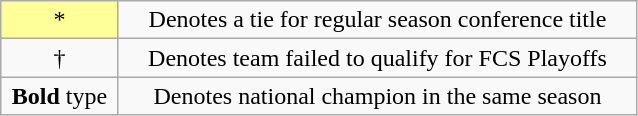<table class="wikitable sortable" style="text-align:center;width:425px;">
<tr>
<td style="background:#ff9; text-align:center;">*</td>
<td>Denotes a tie for regular season conference title</td>
</tr>
<tr>
<td style="text-align:center;">†</td>
<td>Denotes team failed to qualify for FCS Playoffs</td>
</tr>
<tr>
<td><strong>Bold</strong> type</td>
<td>Denotes national champion in the same season</td>
</tr>
</table>
